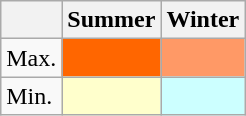<table class="wikitable">
<tr>
<th></th>
<th><strong>Summer</strong></th>
<th><strong>Winter</strong></th>
</tr>
<tr>
<td>Max.</td>
<td style="background:#f60; color:#000;"></td>
<td style="background:#f96; color:#000;"></td>
</tr>
<tr>
<td>Min.</td>
<td style="background:#ffc; color:#000;"></td>
<td style="background:#cff; color:#000;"></td>
</tr>
</table>
